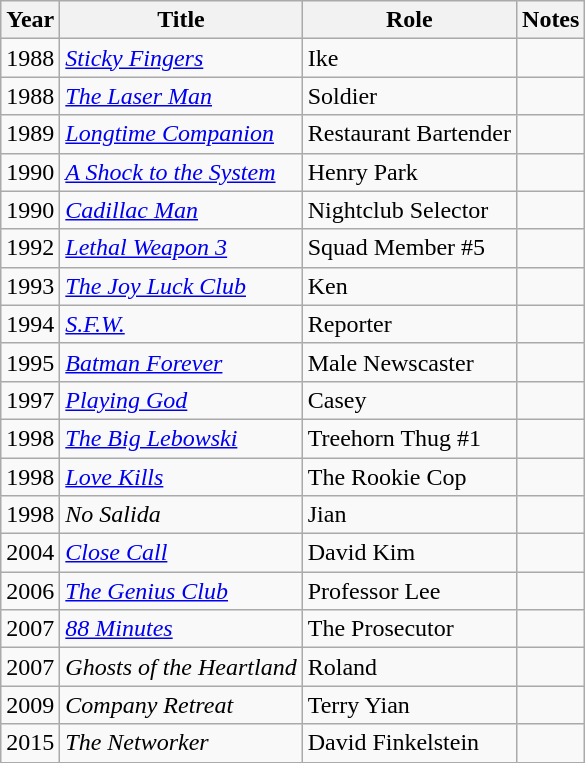<table class="wikitable sortable">
<tr>
<th>Year</th>
<th>Title</th>
<th>Role</th>
<th>Notes</th>
</tr>
<tr>
<td>1988</td>
<td><a href='#'><em>Sticky Fingers</em></a></td>
<td>Ike</td>
<td></td>
</tr>
<tr>
<td>1988</td>
<td><em><a href='#'>The Laser Man</a></em></td>
<td>Soldier</td>
<td></td>
</tr>
<tr>
<td>1989</td>
<td><em><a href='#'>Longtime Companion</a></em></td>
<td>Restaurant Bartender</td>
<td></td>
</tr>
<tr>
<td>1990</td>
<td><a href='#'><em>A Shock to the System</em></a></td>
<td>Henry Park</td>
<td></td>
</tr>
<tr>
<td>1990</td>
<td><em><a href='#'>Cadillac Man</a></em></td>
<td>Nightclub Selector</td>
<td></td>
</tr>
<tr>
<td>1992</td>
<td><em><a href='#'>Lethal Weapon 3</a></em></td>
<td>Squad Member #5</td>
<td></td>
</tr>
<tr>
<td>1993</td>
<td><a href='#'><em>The Joy Luck Club</em></a></td>
<td>Ken</td>
<td></td>
</tr>
<tr>
<td>1994</td>
<td><em><a href='#'>S.F.W.</a></em></td>
<td>Reporter</td>
<td></td>
</tr>
<tr>
<td>1995</td>
<td><em><a href='#'>Batman Forever</a></em></td>
<td>Male Newscaster</td>
<td></td>
</tr>
<tr>
<td>1997</td>
<td><a href='#'><em>Playing God</em></a></td>
<td>Casey</td>
<td></td>
</tr>
<tr>
<td>1998</td>
<td><em><a href='#'>The Big Lebowski</a></em></td>
<td>Treehorn Thug #1</td>
<td></td>
</tr>
<tr>
<td>1998</td>
<td><a href='#'><em>Love Kills</em></a></td>
<td>The Rookie Cop</td>
<td></td>
</tr>
<tr>
<td>1998</td>
<td><em>No Salida</em></td>
<td>Jian</td>
<td></td>
</tr>
<tr>
<td>2004</td>
<td><em><a href='#'>Close Call</a></em></td>
<td>David Kim</td>
<td></td>
</tr>
<tr>
<td>2006</td>
<td><em><a href='#'>The Genius Club</a></em></td>
<td>Professor Lee</td>
<td></td>
</tr>
<tr>
<td>2007</td>
<td><em><a href='#'>88 Minutes</a></em></td>
<td>The Prosecutor</td>
<td></td>
</tr>
<tr>
<td>2007</td>
<td><em>Ghosts of the Heartland</em></td>
<td>Roland</td>
<td></td>
</tr>
<tr>
<td>2009</td>
<td><em>Company Retreat</em></td>
<td>Terry Yian</td>
<td></td>
</tr>
<tr>
<td>2015</td>
<td><em>The Networker</em></td>
<td>David Finkelstein</td>
<td></td>
</tr>
</table>
